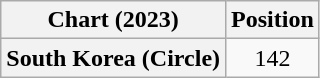<table class="wikitable plainrowheaders" style="text-align:center">
<tr>
<th scope="col">Chart (2023)</th>
<th scope="col">Position</th>
</tr>
<tr>
<th scope="row">South Korea (Circle)</th>
<td>142</td>
</tr>
</table>
